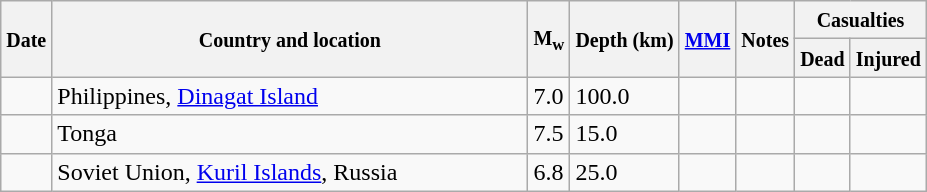<table class="wikitable sortable sort-under" style="border:1px black; margin-left:1em;">
<tr>
<th rowspan="2"><small>Date</small></th>
<th rowspan="2" style="width: 310px"><small>Country and location</small></th>
<th rowspan="2"><small>M<sub>w</sub></small></th>
<th rowspan="2"><small>Depth (km)</small></th>
<th rowspan="2"><small><a href='#'>MMI</a></small></th>
<th rowspan="2" class="unsortable"><small>Notes</small></th>
<th colspan="2"><small>Casualties</small></th>
</tr>
<tr>
<th><small>Dead</small></th>
<th><small>Injured</small></th>
</tr>
<tr>
<td></td>
<td>Philippines, <a href='#'>Dinagat Island</a></td>
<td>7.0</td>
<td>100.0</td>
<td></td>
<td></td>
<td></td>
<td></td>
</tr>
<tr>
<td></td>
<td>Tonga</td>
<td>7.5</td>
<td>15.0</td>
<td></td>
<td></td>
<td></td>
<td></td>
</tr>
<tr>
<td></td>
<td>Soviet Union, <a href='#'>Kuril Islands</a>, Russia</td>
<td>6.8</td>
<td>25.0</td>
<td></td>
<td></td>
<td></td>
<td></td>
</tr>
</table>
